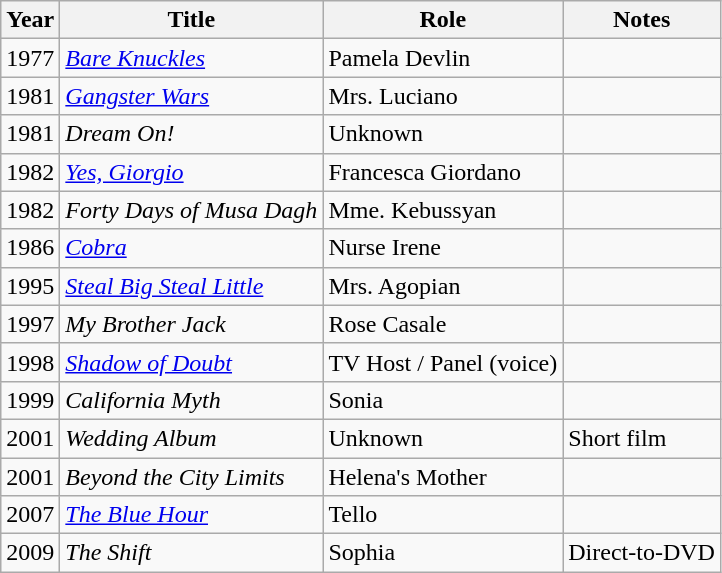<table class="wikitable sortable">
<tr>
<th>Year</th>
<th>Title</th>
<th>Role</th>
<th class="unsortable">Notes</th>
</tr>
<tr>
<td>1977</td>
<td><em><a href='#'>Bare Knuckles</a></em></td>
<td>Pamela Devlin</td>
<td></td>
</tr>
<tr>
<td>1981</td>
<td><em><a href='#'>Gangster Wars</a></em></td>
<td>Mrs. Luciano</td>
<td></td>
</tr>
<tr>
<td>1981</td>
<td><em>Dream On!</em></td>
<td>Unknown</td>
<td></td>
</tr>
<tr>
<td>1982</td>
<td><em><a href='#'>Yes, Giorgio</a></em></td>
<td>Francesca Giordano</td>
<td></td>
</tr>
<tr>
<td>1982</td>
<td><em>Forty Days of Musa Dagh</em></td>
<td>Mme. Kebussyan</td>
<td></td>
</tr>
<tr>
<td>1986</td>
<td><em><a href='#'>Cobra</a></em></td>
<td>Nurse Irene</td>
<td></td>
</tr>
<tr>
<td>1995</td>
<td><em><a href='#'>Steal Big Steal Little</a></em></td>
<td>Mrs. Agopian</td>
<td></td>
</tr>
<tr>
<td>1997</td>
<td><em>My Brother Jack</em></td>
<td>Rose Casale</td>
<td></td>
</tr>
<tr>
<td>1998</td>
<td><em><a href='#'>Shadow of Doubt</a></em></td>
<td>TV Host / Panel (voice)</td>
<td></td>
</tr>
<tr>
<td>1999</td>
<td><em>California Myth</em></td>
<td>Sonia</td>
<td></td>
</tr>
<tr>
<td>2001</td>
<td><em>Wedding Album</em></td>
<td>Unknown</td>
<td>Short film</td>
</tr>
<tr>
<td>2001</td>
<td><em>Beyond the City Limits</em></td>
<td>Helena's Mother</td>
<td></td>
</tr>
<tr>
<td>2007</td>
<td><em><a href='#'>The Blue Hour</a></em></td>
<td>Tello</td>
<td></td>
</tr>
<tr>
<td>2009</td>
<td><em>The Shift</em></td>
<td>Sophia</td>
<td>Direct-to-DVD</td>
</tr>
</table>
